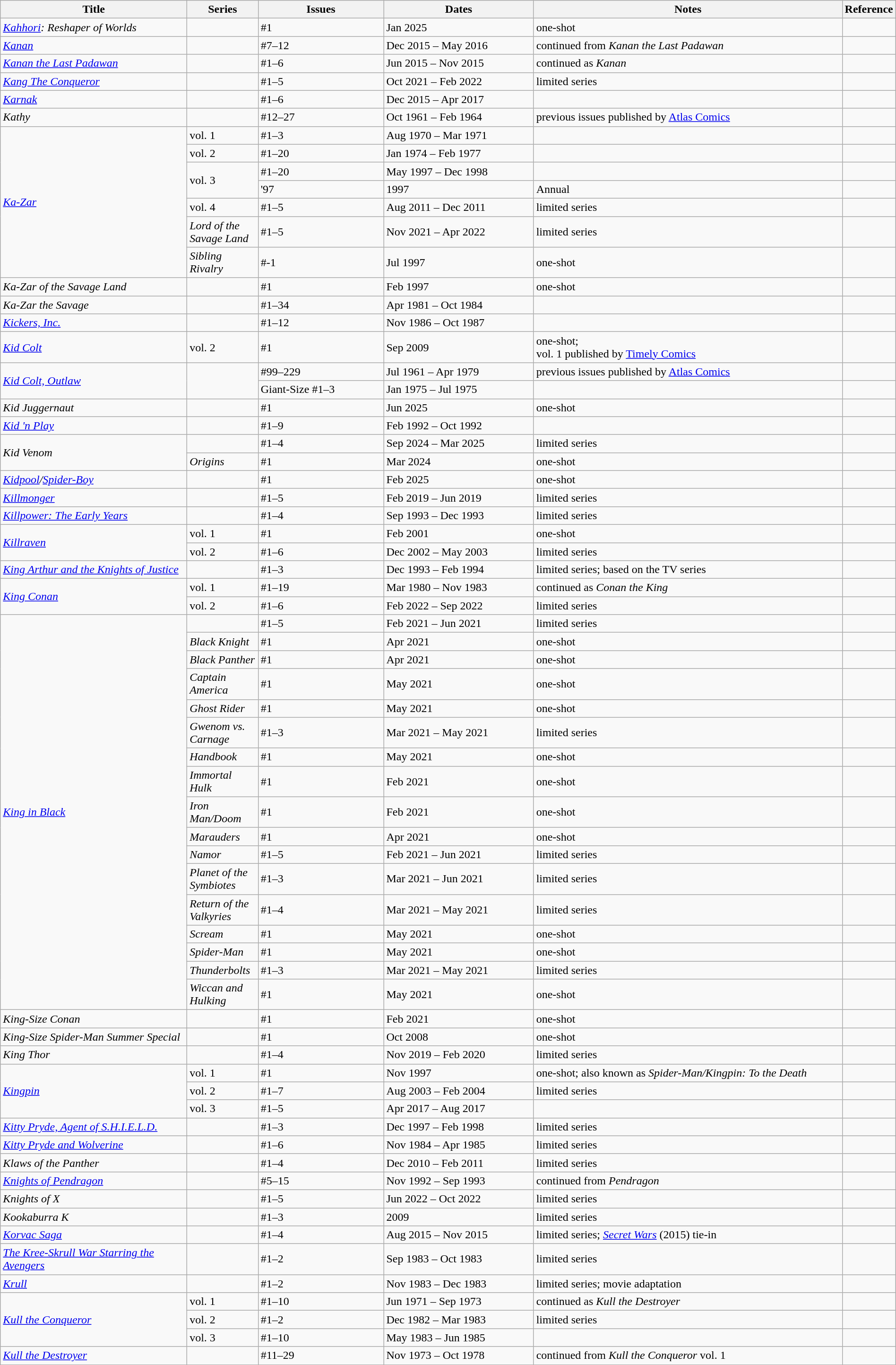<table class="wikitable sortable" style="width:100%;">
<tr>
<th width=22%>Title</th>
<th width=8%>Series</th>
<th width=15%>Issues</th>
<th width=18%>Dates</th>
<th width=37%>Notes</th>
<th>Reference</th>
</tr>
<tr>
<td><em><a href='#'>Kahhori</a>: Reshaper of Worlds</em></td>
<td></td>
<td>#1</td>
<td>Jan 2025</td>
<td>one-shot</td>
<td></td>
</tr>
<tr>
<td><em><a href='#'>Kanan</a></em></td>
<td></td>
<td>#7–12</td>
<td>Dec 2015 – May 2016</td>
<td>continued from <em>Kanan the Last Padawan</em></td>
<td></td>
</tr>
<tr>
<td><em><a href='#'>Kanan the Last Padawan</a></em></td>
<td></td>
<td>#1–6</td>
<td>Jun 2015 – Nov 2015</td>
<td>continued as <em>Kanan</em></td>
<td></td>
</tr>
<tr>
<td><a href='#'><em>Kang The Conqueror</em></a></td>
<td></td>
<td>#1–5</td>
<td>Oct 2021 – Feb 2022</td>
<td>limited series</td>
<td></td>
</tr>
<tr>
<td><em><a href='#'>Karnak</a></em></td>
<td></td>
<td>#1–6</td>
<td>Dec 2015 – Apr 2017</td>
<td></td>
<td></td>
</tr>
<tr>
<td><em>Kathy</em></td>
<td></td>
<td>#12–27</td>
<td>Oct 1961 – Feb 1964</td>
<td>previous issues published by <a href='#'>Atlas Comics</a></td>
<td></td>
</tr>
<tr>
<td rowspan="7"><em><a href='#'>Ka-Zar</a></em></td>
<td>vol. 1</td>
<td>#1–3</td>
<td>Aug 1970 – Mar 1971</td>
<td></td>
<td></td>
</tr>
<tr>
<td>vol. 2</td>
<td>#1–20</td>
<td>Jan 1974 – Feb 1977</td>
<td></td>
<td></td>
</tr>
<tr>
<td rowspan="2">vol. 3</td>
<td>#1–20</td>
<td>May 1997 – Dec 1998</td>
<td></td>
<td></td>
</tr>
<tr>
<td>'97</td>
<td>1997</td>
<td>Annual</td>
<td></td>
</tr>
<tr>
<td>vol. 4</td>
<td>#1–5</td>
<td>Aug 2011 – Dec 2011</td>
<td>limited series</td>
<td></td>
</tr>
<tr>
<td><em>Lord of the Savage Land</em></td>
<td>#1–5</td>
<td>Nov 2021 – Apr 2022</td>
<td>limited series</td>
<td></td>
</tr>
<tr>
<td><em>Sibling Rivalry</em></td>
<td>#-1</td>
<td>Jul 1997</td>
<td>one-shot</td>
<td></td>
</tr>
<tr>
<td><em>Ka-Zar of the Savage Land</em></td>
<td></td>
<td>#1</td>
<td>Feb 1997</td>
<td>one-shot</td>
<td></td>
</tr>
<tr>
<td><em>Ka-Zar the Savage</em></td>
<td></td>
<td>#1–34</td>
<td>Apr 1981 – Oct 1984</td>
<td></td>
<td></td>
</tr>
<tr>
<td><em><a href='#'>Kickers, Inc.</a></em></td>
<td></td>
<td>#1–12</td>
<td>Nov 1986 – Oct 1987</td>
<td></td>
<td></td>
</tr>
<tr>
<td><em><a href='#'>Kid Colt</a></em></td>
<td>vol. 2</td>
<td>#1</td>
<td>Sep 2009</td>
<td>one-shot;<br>vol. 1 published by <a href='#'>Timely Comics</a></td>
<td></td>
</tr>
<tr>
<td rowspan="2"><em><a href='#'>Kid Colt, Outlaw</a></em></td>
<td rowspan="2"></td>
<td>#99–229</td>
<td>Jul 1961 – Apr 1979</td>
<td>previous issues published by <a href='#'>Atlas Comics</a></td>
<td></td>
</tr>
<tr>
<td>Giant-Size #1–3</td>
<td>Jan 1975 – Jul 1975</td>
<td></td>
<td></td>
</tr>
<tr>
<td><em>Kid Juggernaut</em></td>
<td></td>
<td>#1</td>
<td>Jun 2025</td>
<td>one-shot</td>
<td></td>
</tr>
<tr>
<td><em><a href='#'>Kid 'n Play</a></em></td>
<td></td>
<td>#1–9</td>
<td>Feb 1992 – Oct 1992</td>
<td></td>
<td></td>
</tr>
<tr>
<td rowspan="2"><em>Kid Venom</em></td>
<td></td>
<td>#1–4</td>
<td>Sep 2024 – Mar 2025</td>
<td>limited series</td>
<td></td>
</tr>
<tr>
<td><em>Origins</em></td>
<td>#1</td>
<td>Mar 2024</td>
<td>one-shot</td>
<td></td>
</tr>
<tr>
<td><em><a href='#'>Kidpool</a>/<a href='#'>Spider-Boy</a></em></td>
<td></td>
<td>#1</td>
<td>Feb 2025</td>
<td>one-shot</td>
<td></td>
</tr>
<tr>
<td><em><a href='#'>Killmonger</a></em></td>
<td></td>
<td>#1–5</td>
<td>Feb 2019 – Jun 2019</td>
<td>limited series</td>
<td></td>
</tr>
<tr>
<td><em><a href='#'>Killpower: The Early Years</a></em></td>
<td></td>
<td>#1–4</td>
<td>Sep 1993 – Dec 1993</td>
<td>limited series</td>
<td></td>
</tr>
<tr>
<td rowspan="2"><em><a href='#'>Killraven</a></em></td>
<td>vol. 1</td>
<td>#1</td>
<td>Feb 2001</td>
<td>one-shot</td>
<td></td>
</tr>
<tr>
<td>vol. 2</td>
<td>#1–6</td>
<td>Dec 2002 – May 2003</td>
<td>limited series</td>
<td></td>
</tr>
<tr>
<td><em><a href='#'>King Arthur and the Knights of Justice</a></em></td>
<td></td>
<td>#1–3</td>
<td>Dec 1993 – Feb 1994</td>
<td>limited series; based on the TV series</td>
<td></td>
</tr>
<tr>
<td rowspan="2"><em><a href='#'>King Conan</a></em></td>
<td>vol. 1</td>
<td>#1–19</td>
<td>Mar 1980 – Nov 1983</td>
<td>continued as <em>Conan the King</em></td>
<td></td>
</tr>
<tr>
<td>vol. 2</td>
<td>#1–6</td>
<td>Feb 2022 – Sep 2022</td>
<td>limited series</td>
<td></td>
</tr>
<tr>
<td rowspan="17"><em><a href='#'>King in Black</a></em></td>
<td></td>
<td>#1–5</td>
<td>Feb 2021 – Jun 2021</td>
<td>limited series</td>
<td></td>
</tr>
<tr>
<td><em>Black Knight</em></td>
<td>#1</td>
<td>Apr 2021</td>
<td>one-shot</td>
<td></td>
</tr>
<tr>
<td><em>Black Panther</em></td>
<td>#1</td>
<td>Apr 2021</td>
<td>one-shot</td>
<td></td>
</tr>
<tr>
<td><em>Captain America</em></td>
<td>#1</td>
<td>May 2021</td>
<td>one-shot</td>
<td></td>
</tr>
<tr>
<td><em>Ghost Rider</em></td>
<td>#1</td>
<td>May 2021</td>
<td>one-shot</td>
<td></td>
</tr>
<tr>
<td><em>Gwenom vs. Carnage</em></td>
<td>#1–3</td>
<td>Mar 2021 – May 2021</td>
<td>limited series</td>
<td></td>
</tr>
<tr>
<td><em>Handbook</em></td>
<td>#1</td>
<td>May 2021</td>
<td>one-shot</td>
<td></td>
</tr>
<tr>
<td><em>Immortal Hulk</em></td>
<td>#1</td>
<td>Feb 2021</td>
<td>one-shot</td>
<td></td>
</tr>
<tr>
<td><em>Iron Man/Doom</em></td>
<td>#1</td>
<td>Feb 2021</td>
<td>one-shot</td>
<td></td>
</tr>
<tr>
<td><em>Marauders</em></td>
<td>#1</td>
<td>Apr 2021</td>
<td>one-shot</td>
<td></td>
</tr>
<tr>
<td><em>Namor</em></td>
<td>#1–5</td>
<td>Feb 2021 – Jun 2021</td>
<td>limited series</td>
<td></td>
</tr>
<tr>
<td><em>Planet of the Symbiotes</em></td>
<td>#1–3</td>
<td>Mar 2021 – Jun 2021</td>
<td>limited series</td>
<td></td>
</tr>
<tr>
<td><em>Return of the Valkyries</em></td>
<td>#1–4</td>
<td>Mar 2021 – May 2021</td>
<td>limited series</td>
<td></td>
</tr>
<tr>
<td><em>Scream</em></td>
<td>#1</td>
<td>May 2021</td>
<td>one-shot</td>
<td></td>
</tr>
<tr>
<td><em>Spider-Man</em></td>
<td>#1</td>
<td>May 2021</td>
<td>one-shot</td>
<td></td>
</tr>
<tr>
<td><em>Thunderbolts</em></td>
<td>#1–3</td>
<td>Mar 2021 – May 2021</td>
<td>limited series</td>
<td></td>
</tr>
<tr>
<td><em>Wiccan and Hulking</em></td>
<td>#1</td>
<td>May 2021</td>
<td>one-shot</td>
<td></td>
</tr>
<tr>
<td><em>King-Size Conan</em></td>
<td></td>
<td>#1</td>
<td>Feb 2021</td>
<td>one-shot</td>
<td></td>
</tr>
<tr>
<td><em>King-Size Spider-Man Summer Special</em></td>
<td></td>
<td>#1</td>
<td>Oct 2008</td>
<td>one-shot</td>
<td></td>
</tr>
<tr>
<td><em>King Thor</em></td>
<td></td>
<td>#1–4</td>
<td>Nov 2019 – Feb 2020</td>
<td>limited series</td>
<td></td>
</tr>
<tr>
<td rowspan="3"><em><a href='#'>Kingpin</a></em></td>
<td>vol. 1</td>
<td>#1</td>
<td>Nov 1997</td>
<td>one-shot; also known as <em>Spider-Man/Kingpin: To the Death</em></td>
<td></td>
</tr>
<tr>
<td>vol. 2</td>
<td>#1–7</td>
<td>Aug 2003 – Feb 2004</td>
<td>limited series</td>
<td></td>
</tr>
<tr>
<td>vol. 3</td>
<td>#1–5</td>
<td>Apr 2017 – Aug 2017</td>
<td></td>
<td></td>
</tr>
<tr>
<td><em><a href='#'>Kitty Pryde, Agent of S.H.I.E.L.D.</a></em></td>
<td></td>
<td>#1–3</td>
<td>Dec 1997 – Feb 1998</td>
<td>limited series</td>
<td></td>
</tr>
<tr>
<td><em><a href='#'>Kitty Pryde and Wolverine</a></em></td>
<td></td>
<td>#1–6</td>
<td>Nov 1984 – Apr 1985</td>
<td>limited series</td>
<td></td>
</tr>
<tr>
<td><em>Klaws of the Panther</em></td>
<td></td>
<td>#1–4</td>
<td>Dec 2010 – Feb 2011</td>
<td>limited series</td>
<td></td>
</tr>
<tr>
<td><em><a href='#'>Knights of Pendragon</a></em></td>
<td></td>
<td>#5–15</td>
<td>Nov 1992 – Sep 1993</td>
<td>continued from <em>Pendragon</em></td>
<td></td>
</tr>
<tr>
<td><em>Knights of X</em></td>
<td></td>
<td>#1–5</td>
<td>Jun 2022 – Oct 2022</td>
<td>limited series</td>
<td></td>
</tr>
<tr>
<td><em>Kookaburra K</em></td>
<td></td>
<td>#1–3</td>
<td>2009</td>
<td>limited series</td>
<td></td>
</tr>
<tr>
<td><em><a href='#'>Korvac Saga</a></em></td>
<td></td>
<td>#1–4</td>
<td>Aug 2015 – Nov 2015</td>
<td>limited series; <em><a href='#'>Secret Wars</a></em> (2015) tie-in</td>
<td></td>
</tr>
<tr>
<td><em><a href='#'>The Kree-Skrull War Starring the Avengers</a></em></td>
<td></td>
<td>#1–2</td>
<td>Sep 1983 – Oct 1983</td>
<td>limited series</td>
<td></td>
</tr>
<tr>
<td><em><a href='#'>Krull</a></em></td>
<td></td>
<td>#1–2</td>
<td>Nov 1983 – Dec 1983</td>
<td>limited series; movie adaptation</td>
<td></td>
</tr>
<tr>
<td rowspan="3"><em><a href='#'>Kull the Conqueror</a></em></td>
<td>vol. 1</td>
<td>#1–10</td>
<td>Jun 1971 – Sep 1973</td>
<td>continued as <em>Kull the Destroyer</em></td>
<td></td>
</tr>
<tr>
<td>vol. 2</td>
<td>#1–2</td>
<td>Dec 1982 – Mar 1983</td>
<td>limited series</td>
<td></td>
</tr>
<tr>
<td>vol. 3</td>
<td>#1–10</td>
<td>May 1983 – Jun 1985</td>
<td></td>
<td></td>
</tr>
<tr>
<td><em><a href='#'>Kull the Destroyer</a></em></td>
<td></td>
<td>#11–29</td>
<td>Nov 1973 – Oct 1978</td>
<td>continued from <em>Kull the Conqueror</em> vol. 1</td>
<td></td>
</tr>
</table>
